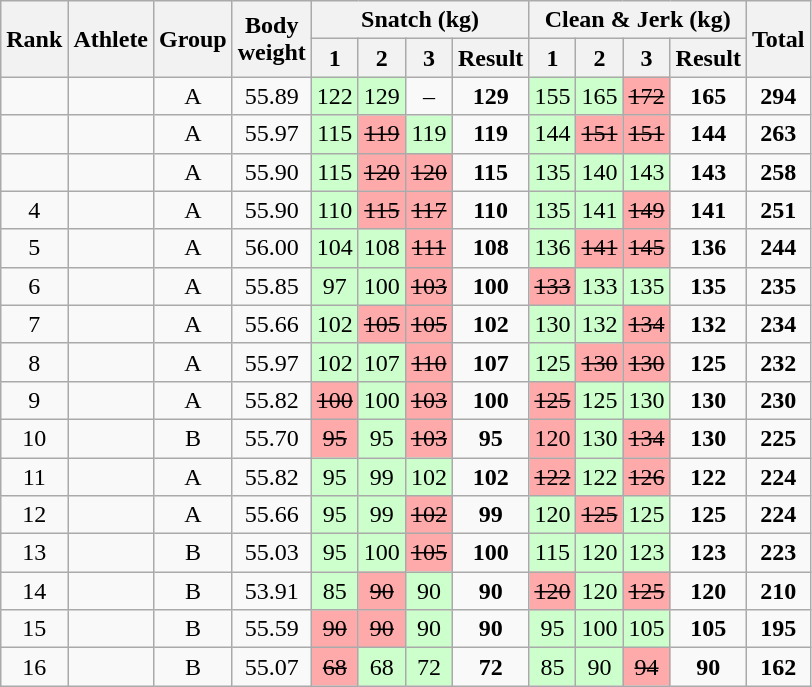<table class="wikitable sortable" style="text-align:center;">
<tr>
<th rowspan="2">Rank</th>
<th rowspan="2">Athlete</th>
<th rowspan="2">Group</th>
<th rowspan="2">Body<br>weight</th>
<th colspan="4">Snatch (kg)</th>
<th colspan="4">Clean & Jerk (kg)</th>
<th rowspan="2">Total</th>
</tr>
<tr>
<th>1</th>
<th>2</th>
<th>3</th>
<th>Result</th>
<th>1</th>
<th>2</th>
<th>3</th>
<th>Result</th>
</tr>
<tr>
<td></td>
<td align="left"></td>
<td>A</td>
<td>55.89</td>
<td bgcolor="ccffcc">122</td>
<td bgcolor="ccffcc">129</td>
<td>–</td>
<td><strong>129 </strong></td>
<td bgcolor="ccffcc">155</td>
<td bgcolor="ccffcc">165</td>
<td bgcolor="ffaaaa"><s>172</s></td>
<td><strong>165 </strong></td>
<td><strong>294 </strong></td>
</tr>
<tr>
<td></td>
<td align="left"></td>
<td>A</td>
<td>55.97</td>
<td bgcolor="ccffcc">115</td>
<td bgcolor="ffaaaa"><s>119</s></td>
<td bgcolor="ccffcc">119</td>
<td><strong>119</strong></td>
<td bgcolor="ccffcc">144</td>
<td bgcolor="ffaaaa"><s>151</s></td>
<td bgcolor="ffaaaa"><s>151</s></td>
<td><strong>144</strong></td>
<td><strong>263</strong></td>
</tr>
<tr>
<td></td>
<td align="left"></td>
<td>A</td>
<td>55.90</td>
<td bgcolor="ccffcc">115</td>
<td bgcolor="ffaaaa"><s>120</s></td>
<td bgcolor="ffaaaa"><s>120</s></td>
<td><strong>115</strong></td>
<td bgcolor="ccffcc">135</td>
<td bgcolor="ccffcc">140</td>
<td bgcolor="ccffcc">143</td>
<td><strong>143</strong></td>
<td><strong>258</strong></td>
</tr>
<tr>
<td>4</td>
<td align="left"></td>
<td>A</td>
<td>55.90</td>
<td bgcolor="ccffcc">110</td>
<td bgcolor="ffaaaa"><s>115</s></td>
<td bgcolor="ffaaaa"><s>117</s></td>
<td><strong>110</strong></td>
<td bgcolor="ccffcc">135</td>
<td bgcolor="ccffcc">141</td>
<td bgcolor="ffaaaa"><s>149</s></td>
<td><strong>141</strong></td>
<td><strong>251</strong></td>
</tr>
<tr>
<td>5</td>
<td align="left"></td>
<td>A</td>
<td>56.00</td>
<td bgcolor="ccffcc">104</td>
<td bgcolor="ccffcc">108</td>
<td bgcolor="ffaaaa"><s>111</s></td>
<td><strong>108</strong></td>
<td bgcolor="ccffcc">136</td>
<td bgcolor="ffaaaa"><s>141</s></td>
<td bgcolor="ffaaaa"><s>145</s></td>
<td><strong>136</strong></td>
<td><strong>244</strong></td>
</tr>
<tr>
<td>6</td>
<td align="left"></td>
<td>A</td>
<td>55.85</td>
<td bgcolor="ccffcc">97</td>
<td bgcolor="ccffcc">100</td>
<td bgcolor="ffaaaa"><s>103</s></td>
<td><strong>100</strong></td>
<td bgcolor="ffaaaa"><s>133</s></td>
<td bgcolor="ccffcc">133</td>
<td bgcolor="ccffcc">135</td>
<td><strong>135</strong></td>
<td><strong>235</strong></td>
</tr>
<tr>
<td>7</td>
<td align="left"></td>
<td>A</td>
<td>55.66</td>
<td bgcolor="ccffcc">102</td>
<td bgcolor="ffaaaa"><s>105</s></td>
<td bgcolor="ffaaaa"><s>105</s></td>
<td><strong>102</strong></td>
<td bgcolor="ccffcc">130</td>
<td bgcolor="ccffcc">132</td>
<td bgcolor="ffaaaa"><s>134</s></td>
<td><strong>132</strong></td>
<td><strong>234</strong></td>
</tr>
<tr>
<td>8</td>
<td align="left"></td>
<td>A</td>
<td>55.97</td>
<td bgcolor="ccffcc">102</td>
<td bgcolor="ccffcc">107</td>
<td bgcolor="ffaaaa"><s>110</s></td>
<td><strong>107</strong></td>
<td bgcolor="ccffcc">125</td>
<td bgcolor="ffaaaa"><s>130</s></td>
<td bgcolor="ffaaaa"><s>130</s></td>
<td><strong>125</strong></td>
<td><strong>232</strong></td>
</tr>
<tr>
<td>9</td>
<td align="left"></td>
<td>A</td>
<td>55.82</td>
<td bgcolor="ffaaaa"><s>100</s></td>
<td bgcolor="ccffcc">100</td>
<td bgcolor="ffaaaa"><s>103</s></td>
<td><strong>100</strong></td>
<td bgcolor="ffaaaa"><s>125</s></td>
<td bgcolor="ccffcc">125</td>
<td bgcolor="ccffcc">130</td>
<td><strong>130</strong></td>
<td><strong>230</strong></td>
</tr>
<tr>
<td>10</td>
<td align="left"></td>
<td>B</td>
<td>55.70</td>
<td bgcolor="ffaaaa"><s>95</s></td>
<td bgcolor="ccffcc">95</td>
<td bgcolor="ffaaaa"><s>103</s></td>
<td><strong>95</strong></td>
<td bgcolor="ffaaaa">120</td>
<td bgcolor="ccffcc">130</td>
<td bgcolor="ffaaaa"><s>134</s></td>
<td><strong>130</strong></td>
<td><strong>225</strong></td>
</tr>
<tr>
<td>11</td>
<td align="left"></td>
<td>A</td>
<td>55.82</td>
<td bgcolor="ccffcc">95</td>
<td bgcolor="ccffcc">99</td>
<td bgcolor="ccffcc">102</td>
<td><strong>102</strong></td>
<td bgcolor="ffaaaa"><s>122</s></td>
<td bgcolor="ccffcc">122</td>
<td bgcolor="ffaaaa"><s>126</s></td>
<td><strong>122</strong></td>
<td><strong>224</strong></td>
</tr>
<tr>
<td>12</td>
<td align="left"></td>
<td>A</td>
<td>55.66</td>
<td bgcolor="ccffcc">95</td>
<td bgcolor="ccffcc">99</td>
<td bgcolor="ffaaaa"><s>102</s></td>
<td><strong>99</strong></td>
<td bgcolor="ccffcc">120</td>
<td bgcolor="ffaaaa"><s>125</s></td>
<td bgcolor="ccffcc">125</td>
<td><strong>125</strong></td>
<td><strong>224</strong></td>
</tr>
<tr>
<td>13</td>
<td align="left"></td>
<td>B</td>
<td>55.03</td>
<td bgcolor="ccffcc">95</td>
<td bgcolor="ccffcc">100</td>
<td bgcolor="ffaaaa"><s>105</s></td>
<td><strong>100</strong></td>
<td bgcolor="ccffcc">115</td>
<td bgcolor="ccffcc">120</td>
<td bgcolor="ccffcc">123</td>
<td><strong>123</strong></td>
<td><strong>223</strong></td>
</tr>
<tr>
<td>14</td>
<td align="left"></td>
<td>B</td>
<td>53.91</td>
<td bgcolor="ccffcc">85</td>
<td bgcolor="ffaaaa"><s>90</s></td>
<td bgcolor="ccffcc">90</td>
<td><strong>90</strong></td>
<td bgcolor="ffaaaa"><s>120</s></td>
<td bgcolor="ccffcc">120</td>
<td bgcolor="ffaaaa"><s>125</s></td>
<td><strong>120</strong></td>
<td><strong>210</strong></td>
</tr>
<tr>
<td>15</td>
<td align="left"></td>
<td>B</td>
<td>55.59</td>
<td bgcolor="ffaaaa"><s>90</s></td>
<td bgcolor="ffaaaa"><s>90</s></td>
<td bgcolor="ccffcc">90</td>
<td><strong>90</strong></td>
<td bgcolor="ccffcc">95</td>
<td bgcolor="ccffcc">100</td>
<td bgcolor="ccffcc">105</td>
<td><strong>105</strong></td>
<td><strong>195</strong></td>
</tr>
<tr>
<td>16</td>
<td align="left"></td>
<td>B</td>
<td>55.07</td>
<td bgcolor="ffaaaa"><s>68</s></td>
<td bgcolor="ccffcc">68</td>
<td bgcolor="ccffcc">72</td>
<td><strong>72</strong></td>
<td bgcolor="ccffcc">85</td>
<td bgcolor="ccffcc">90</td>
<td bgcolor="ffaaaa"><s>94</s></td>
<td><strong>90</strong></td>
<td><strong>162</strong></td>
</tr>
</table>
